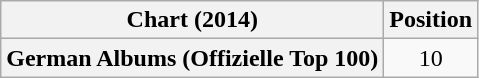<table class="wikitable plainrowheaders" style="text-align:center">
<tr>
<th scope="col">Chart (2014)</th>
<th scope="col">Position</th>
</tr>
<tr>
<th scope="row">German Albums (Offizielle Top 100)</th>
<td>10</td>
</tr>
</table>
